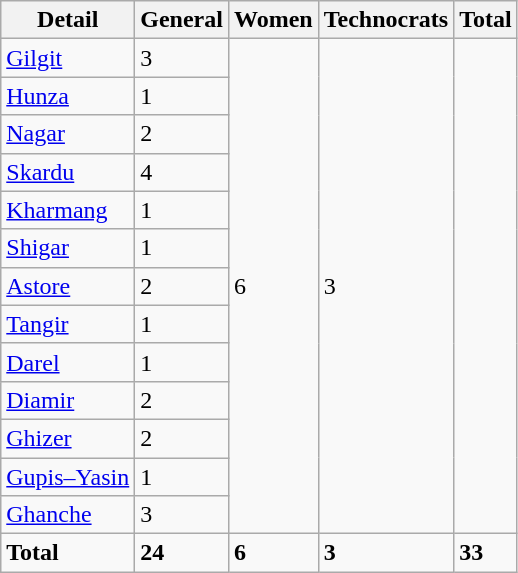<table class="wikitable">
<tr>
<th>Detail</th>
<th>General</th>
<th>Women</th>
<th>Technocrats</th>
<th><strong>Total</strong></th>
</tr>
<tr>
<td><a href='#'>Gilgit</a></td>
<td>3</td>
<td rowspan="13">6</td>
<td rowspan="13">3</td>
<td rowspan="13"></td>
</tr>
<tr>
<td><a href='#'>Hunza</a></td>
<td>1</td>
</tr>
<tr>
<td><a href='#'>Nagar</a></td>
<td>2</td>
</tr>
<tr>
<td><a href='#'>Skardu</a></td>
<td>4</td>
</tr>
<tr>
<td><a href='#'>Kharmang</a></td>
<td>1</td>
</tr>
<tr>
<td><a href='#'>Shigar</a></td>
<td>1</td>
</tr>
<tr>
<td><a href='#'>Astore</a></td>
<td>2</td>
</tr>
<tr>
<td><a href='#'>Tangir</a></td>
<td>1</td>
</tr>
<tr>
<td><a href='#'>Darel</a></td>
<td>1</td>
</tr>
<tr>
<td><a href='#'>Diamir</a></td>
<td>2</td>
</tr>
<tr>
<td><a href='#'>Ghizer</a></td>
<td>2</td>
</tr>
<tr>
<td><a href='#'>Gupis–Yasin</a></td>
<td>1</td>
</tr>
<tr>
<td><a href='#'>Ghanche</a></td>
<td>3</td>
</tr>
<tr>
<td><strong>Total</strong></td>
<td><strong>24</strong></td>
<td><strong>6</strong></td>
<td><strong>3</strong></td>
<td><strong>33</strong></td>
</tr>
</table>
